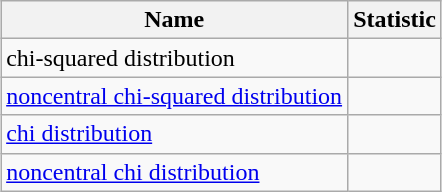<table class="wikitable"  style="margin:1em auto;" align="center">
<tr>
<th>Name</th>
<th>Statistic</th>
</tr>
<tr>
<td>chi-squared distribution</td>
<td></td>
</tr>
<tr>
<td><a href='#'>noncentral chi-squared distribution</a></td>
<td></td>
</tr>
<tr>
<td><a href='#'>chi distribution</a></td>
<td></td>
</tr>
<tr>
<td><a href='#'>noncentral chi distribution</a></td>
<td></td>
</tr>
</table>
